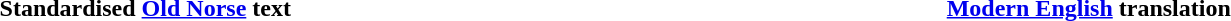<table width="100%">
<tr>
<th width="50%">Standardised <a href='#'>Old Norse</a> text</th>
<th width="50%"><a href='#'>Modern English</a> translation</th>
</tr>
<tr>
<td><br></td>
<td><br></td>
<td></td>
</tr>
</table>
